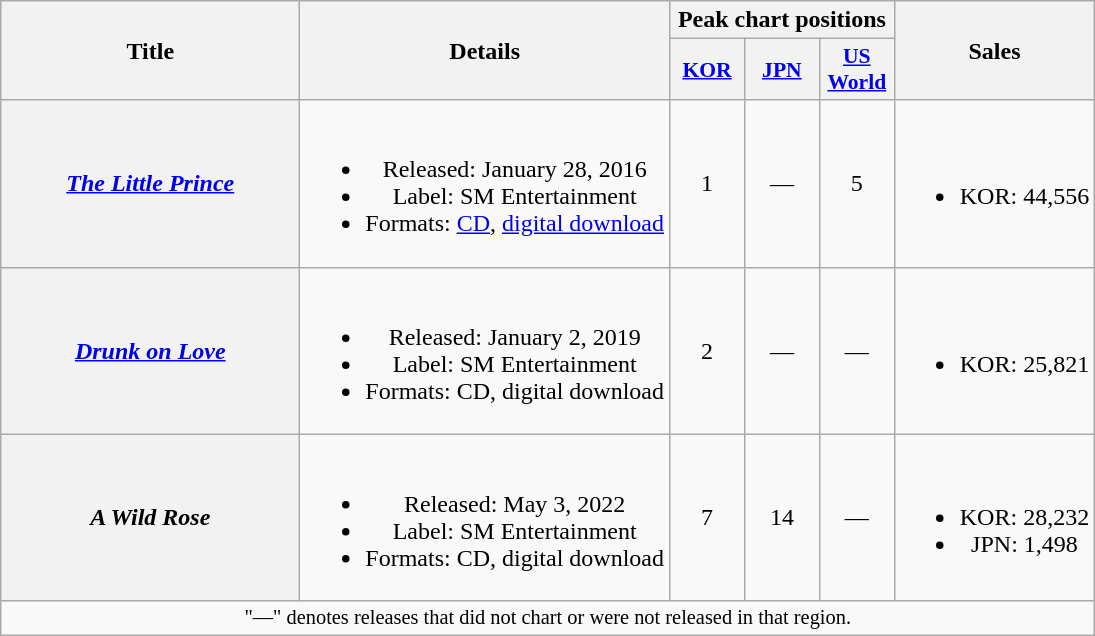<table class="wikitable plainrowheaders" style="text-align:center;">
<tr>
<th rowspan="2" style="width:12em;">Title</th>
<th rowspan="2">Details</th>
<th colspan="3">Peak chart positions</th>
<th rowspan="2">Sales</th>
</tr>
<tr>
<th style="width:3em;font-size:90%;"><a href='#'>KOR</a><br></th>
<th style="width:3em;font-size:90%;"><a href='#'>JPN</a><br></th>
<th style="width:3em;font-size:90%;"><a href='#'>US<br>World</a><br></th>
</tr>
<tr>
<th scope=row><em><a href='#'>The Little Prince</a></em></th>
<td><br><ul><li>Released: January 28, 2016</li><li>Label: SM Entertainment</li><li>Formats: <a href='#'>CD</a>, <a href='#'>digital download</a></li></ul></td>
<td>1</td>
<td>—</td>
<td>5</td>
<td><br><ul><li>KOR: 44,556</li></ul></td>
</tr>
<tr>
<th scope=row><em><a href='#'>Drunk on Love</a></em></th>
<td><br><ul><li>Released: January 2, 2019</li><li>Label: SM Entertainment</li><li>Formats: CD, digital download</li></ul></td>
<td>2</td>
<td>—</td>
<td>—</td>
<td><br><ul><li>KOR: 25,821</li></ul></td>
</tr>
<tr>
<th scope=row><em>A Wild Rose</em></th>
<td><br><ul><li>Released: May 3, 2022</li><li>Label: SM Entertainment</li><li>Formats: CD, digital download</li></ul></td>
<td>7</td>
<td>14</td>
<td>—</td>
<td><br><ul><li>KOR: 28,232</li><li>JPN: 1,498 </li></ul></td>
</tr>
<tr>
<td colspan="6" style="font-size:85%">"—" denotes releases that did not chart or were not released in that region.</td>
</tr>
</table>
